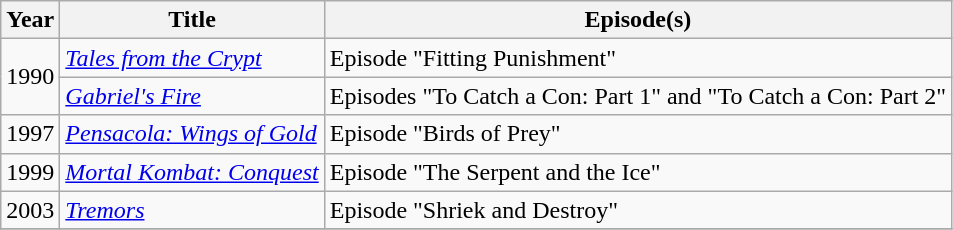<table class="wikitable">
<tr>
<th>Year</th>
<th>Title</th>
<th>Episode(s)</th>
</tr>
<tr>
<td rowspan="2">1990</td>
<td><em><a href='#'>Tales from the Crypt</a></em></td>
<td>Episode "Fitting Punishment"</td>
</tr>
<tr>
<td><em><a href='#'>Gabriel's Fire</a></em></td>
<td>Episodes "To Catch a Con: Part 1" and "To Catch a Con: Part 2"</td>
</tr>
<tr>
<td>1997</td>
<td><em><a href='#'>Pensacola: Wings of Gold</a></em></td>
<td>Episode "Birds of Prey"</td>
</tr>
<tr>
<td>1999</td>
<td><em><a href='#'>Mortal Kombat: Conquest</a></em></td>
<td>Episode "The Serpent and the Ice"</td>
</tr>
<tr>
<td>2003</td>
<td><em><a href='#'>Tremors</a></em></td>
<td>Episode "Shriek and Destroy"</td>
</tr>
<tr>
</tr>
</table>
